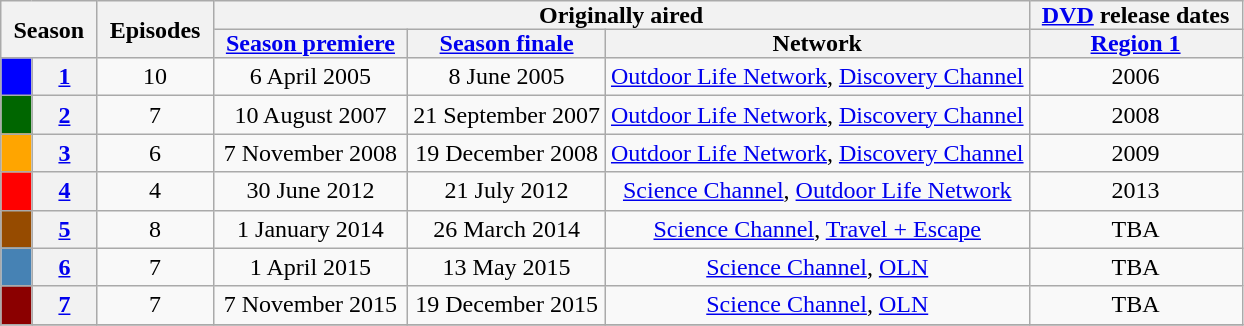<table class="wikitable plainrowheaders" style="text-align: center;">
<tr>
<th style="padding: 0px 8px;" colspan="2" rowspan="2">Season</th>
<th style="padding: 0px 8px;" rowspan="2">Episodes</th>
<th colspan="3" style="padding: 0px 8px;">Originally aired</th>
<th style="padding: 0px 8px;"><a href='#'>DVD</a> release dates</th>
</tr>
<tr>
<th scope="col" style="padding: 0px 8px;"><a href='#'>Season premiere</a></th>
<th scope="col" style="padding: 0px 8px;"><a href='#'>Season finale</a></th>
<th scope="col" style="padding: 0px 8px;">Network</th>
<th scope="col" style="padding: 0px 8px;"><a href='#'>Region 1</a></th>
</tr>
<tr>
<td style="background-color: #0000FF;"></td>
<th scope="row" style="text-align:center;"><a href='#'>1</a></th>
<td>10</td>
<td>6 April 2005</td>
<td>8 June 2005</td>
<td rowspan="1"><a href='#'>Outdoor Life Network</a>, <a href='#'>Discovery Channel</a></td>
<td>2006</td>
</tr>
<tr>
<td style="background-color: #006600;"></td>
<th scope="row" style="text-align:center;"><a href='#'>2</a></th>
<td>7</td>
<td>10 August 2007</td>
<td>21 September 2007</td>
<td rowspan="1"><a href='#'>Outdoor Life Network</a>, <a href='#'>Discovery Channel</a></td>
<td>2008</td>
</tr>
<tr>
<td style="background-color: #ffa500;"></td>
<th scope="row" style="text-align:center;"><a href='#'>3</a></th>
<td>6</td>
<td>7 November 2008</td>
<td>19 December 2008</td>
<td rowspan="1"><a href='#'>Outdoor Life Network</a>, <a href='#'>Discovery Channel</a></td>
<td>2009</td>
</tr>
<tr>
<td style="background-color: #ff0000;"></td>
<th scope="row" style="text-align:center;"><a href='#'>4</a></th>
<td>4</td>
<td>30 June 2012</td>
<td>21 July 2012</td>
<td rowspan="1"><a href='#'>Science Channel</a>, <a href='#'>Outdoor Life Network</a></td>
<td>2013</td>
</tr>
<tr>
<td style="background-color: #964B00;"></td>
<th scope="row" style="text-align:center;"><a href='#'>5</a></th>
<td>8</td>
<td>1 January 2014</td>
<td>26 March 2014</td>
<td rowspan="1"><a href='#'>Science Channel</a>, <a href='#'>Travel + Escape</a></td>
<td>TBA</td>
</tr>
<tr>
<td style="background-color: #4682B4;"></td>
<th scope="row" style="text-align:center;"><a href='#'>6</a></th>
<td>7</td>
<td>1 April 2015</td>
<td>13 May 2015</td>
<td rowspan="1"><a href='#'>Science Channel</a>, <a href='#'>OLN</a></td>
<td>TBA</td>
</tr>
<tr>
<td style="background-color: #8B0000;"></td>
<th scope="row" style="text-align:center;"><a href='#'>7</a></th>
<td>7</td>
<td>7 November 2015</td>
<td>19 December 2015</td>
<td rowspan="1"><a href='#'>Science Channel</a>, <a href='#'>OLN</a></td>
<td>TBA</td>
</tr>
<tr>
</tr>
</table>
